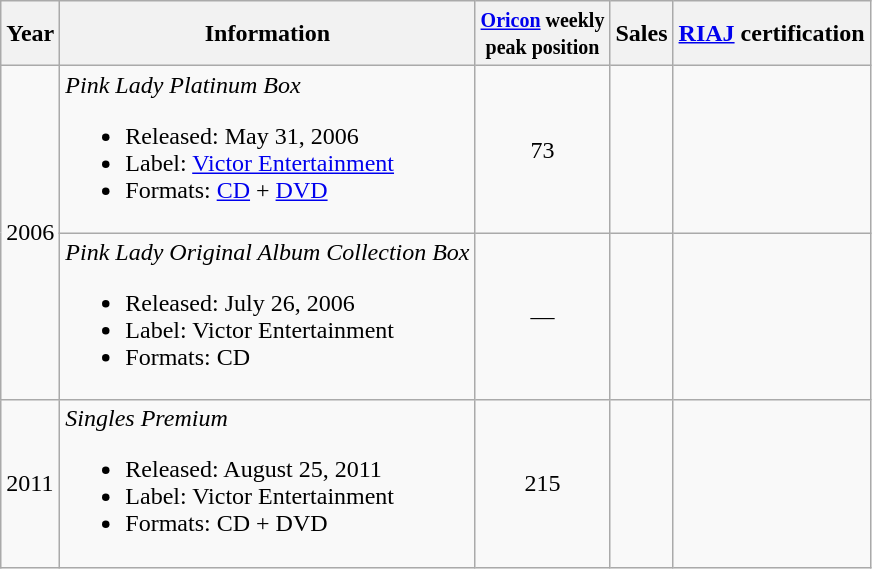<table class="wikitable">
<tr>
<th>Year</th>
<th>Information</th>
<th><small><a href='#'>Oricon</a> weekly<br>peak position</small></th>
<th>Sales<br></th>
<th><a href='#'>RIAJ</a> certification</th>
</tr>
<tr>
<td rowspan="2">2006</td>
<td><em>Pink Lady Platinum Box</em><br><ul><li>Released: May 31, 2006</li><li>Label: <a href='#'>Victor Entertainment</a></li><li>Formats: <a href='#'>CD</a> + <a href='#'>DVD</a></li></ul></td>
<td style="text-align:center;">73</td>
<td align="left"></td>
<td align="left"></td>
</tr>
<tr>
<td><em>Pink Lady Original Album Collection Box</em><br><ul><li>Released: July 26, 2006</li><li>Label: Victor Entertainment</li><li>Formats: CD</li></ul></td>
<td style="text-align:center;">—</td>
<td align="left"></td>
<td align="left"></td>
</tr>
<tr>
<td>2011</td>
<td><em>Singles Premium</em><br><ul><li>Released: August 25, 2011</li><li>Label: Victor Entertainment</li><li>Formats: CD + DVD</li></ul></td>
<td style="text-align:center;">215</td>
<td align="left"></td>
<td align="left"></td>
</tr>
</table>
